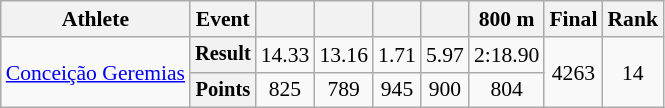<table class="wikitable" style="font-size:90%">
<tr>
<th>Athlete</th>
<th>Event</th>
<th></th>
<th></th>
<th></th>
<th></th>
<th>800 m</th>
<th>Final</th>
<th>Rank</th>
</tr>
<tr align=center>
<td rowspan=2 align=left><a href='#'>Conceição Geremias</a></td>
<th style="font-size:95%">Result</th>
<td>14.33</td>
<td>13.16</td>
<td>1.71</td>
<td>5.97</td>
<td>2:18.90</td>
<td rowspan=2>4263</td>
<td rowspan=2>14</td>
</tr>
<tr align=center>
<th style="font-size:95%">Points</th>
<td>825</td>
<td>789</td>
<td>945</td>
<td>900</td>
<td>804</td>
</tr>
</table>
